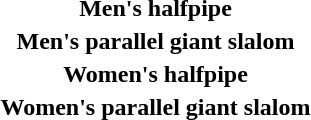<table>
<tr>
<th scope="row">Men's halfpipe <br></th>
<td></td>
<td></td>
<td></td>
</tr>
<tr>
<th scope="row">Men's parallel giant slalom <br></th>
<td></td>
<td></td>
<td></td>
</tr>
<tr>
<th scope="row">Women's halfpipe <br></th>
<td></td>
<td></td>
<td></td>
</tr>
<tr>
<th scope="row">Women's parallel giant slalom <br></th>
<td></td>
<td></td>
<td></td>
</tr>
</table>
